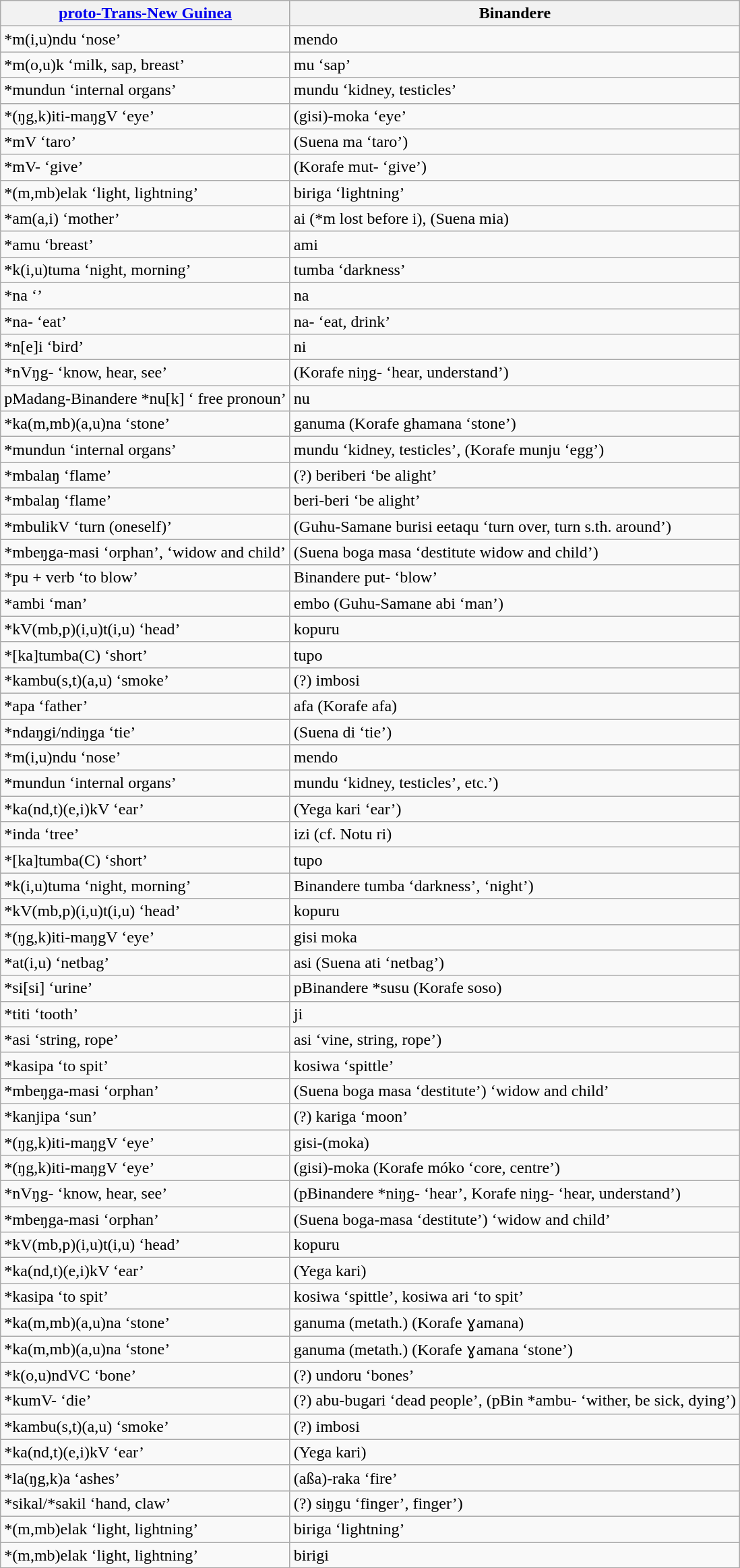<table class="wikitable sortable">
<tr>
<th><a href='#'>proto-Trans-New Guinea</a></th>
<th>Binandere</th>
</tr>
<tr>
<td>*m(i,u)ndu ‘nose’</td>
<td>mendo</td>
</tr>
<tr>
<td>*m(o,u)k ‘milk, sap, breast’</td>
<td>mu ‘sap’</td>
</tr>
<tr>
<td>*mundun ‘internal organs’</td>
<td>mundu ‘kidney, testicles’</td>
</tr>
<tr>
<td>*(ŋg,k)iti-maŋgV ‘eye’</td>
<td>(gisi)-moka ‘eye’</td>
</tr>
<tr>
<td>*mV ‘taro’</td>
<td>(Suena ma ‘taro’)</td>
</tr>
<tr>
<td>*mV- ‘give’</td>
<td>(Korafe mut- ‘give’)</td>
</tr>
<tr>
<td>*(m,mb)elak ‘light, lightning’</td>
<td>biriga ‘lightning’</td>
</tr>
<tr>
<td>*am(a,i) ‘mother’</td>
<td>ai (*m lost before i), (Suena mia)</td>
</tr>
<tr>
<td>*amu ‘breast’</td>
<td>ami</td>
</tr>
<tr>
<td>*k(i,u)tuma ‘night, morning’</td>
<td>tumba ‘darkness’</td>
</tr>
<tr>
<td>*na ‘’</td>
<td>na</td>
</tr>
<tr>
<td>*na- ‘eat’</td>
<td>na- ‘eat, drink’</td>
</tr>
<tr>
<td>*n[e]i ‘bird’</td>
<td>ni</td>
</tr>
<tr>
<td>*nVŋg- ‘know, hear, see’</td>
<td>(Korafe niŋg- ‘hear, understand’)</td>
</tr>
<tr>
<td>pMadang-Binandere *nu[k] ‘ free pronoun’</td>
<td>nu</td>
</tr>
<tr>
<td>*ka(m,mb)(a,u)na ‘stone’</td>
<td>ganuma (Korafe ghamana ‘stone’)</td>
</tr>
<tr>
<td>*mundun ‘internal organs’</td>
<td>mundu ‘kidney, testicles’, (Korafe munju ‘egg’)</td>
</tr>
<tr>
<td>*mbalaŋ ‘flame’</td>
<td>(?) beriberi ‘be alight’</td>
</tr>
<tr>
<td>*mbalaŋ ‘flame’</td>
<td>beri-beri ‘be alight’</td>
</tr>
<tr>
<td>*mbulikV ‘turn (oneself)’</td>
<td>(Guhu-Samane burisi eetaqu ‘turn over, turn s.th. around’)</td>
</tr>
<tr>
<td>*mbeŋga-masi ‘orphan’, ‘widow and child’</td>
<td>(Suena boga masa ‘destitute widow and child’)</td>
</tr>
<tr>
<td>*pu + verb ‘to blow’</td>
<td>Binandere put- ‘blow’</td>
</tr>
<tr>
<td>*ambi ‘man’</td>
<td>embo (Guhu-Samane abi ‘man’)</td>
</tr>
<tr>
<td>*kV(mb,p)(i,u)t(i,u) ‘head’</td>
<td>kopuru</td>
</tr>
<tr>
<td>*[ka]tumba(C) ‘short’</td>
<td>tupo</td>
</tr>
<tr>
<td>*kambu(s,t)(a,u) ‘smoke’</td>
<td>(?) imbosi</td>
</tr>
<tr>
<td>*apa ‘father’</td>
<td>afa (Korafe afa)</td>
</tr>
<tr>
<td>*ndaŋgi/ndiŋga ‘tie’</td>
<td>(Suena di ‘tie’)</td>
</tr>
<tr>
<td>*m(i,u)ndu ‘nose’</td>
<td>mendo</td>
</tr>
<tr>
<td>*mundun ‘internal organs’</td>
<td>mundu ‘kidney, testicles’, etc.’)</td>
</tr>
<tr>
<td>*ka(nd,t)(e,i)kV ‘ear’</td>
<td>(Yega kari ‘ear’)</td>
</tr>
<tr>
<td>*inda ‘tree’</td>
<td>izi (cf. Notu ri)</td>
</tr>
<tr>
<td>*[ka]tumba(C) ‘short’</td>
<td>tupo</td>
</tr>
<tr>
<td>*k(i,u)tuma ‘night, morning’</td>
<td>Binandere tumba ‘darkness’, ‘night’)</td>
</tr>
<tr>
<td>*kV(mb,p)(i,u)t(i,u) ‘head’</td>
<td>kopuru</td>
</tr>
<tr>
<td>*(ŋg,k)iti-maŋgV ‘eye’</td>
<td>gisi moka</td>
</tr>
<tr>
<td>*at(i,u) ‘netbag’</td>
<td>asi (Suena ati ‘netbag’)</td>
</tr>
<tr>
<td>*si[si] ‘urine’</td>
<td>pBinandere *susu (Korafe soso)</td>
</tr>
<tr>
<td>*titi ‘tooth’</td>
<td>ji</td>
</tr>
<tr>
<td>*asi ‘string, rope’</td>
<td>asi ‘vine, string, rope’)</td>
</tr>
<tr>
<td>*kasipa ‘to spit’</td>
<td>kosiwa ‘spittle’</td>
</tr>
<tr>
<td>*mbeŋga-masi ‘orphan’</td>
<td>(Suena boga masa ‘destitute’) ‘widow and child’</td>
</tr>
<tr>
<td>*kanjipa ‘sun’</td>
<td>(?) kariga ‘moon’</td>
</tr>
<tr>
<td>*(ŋg,k)iti-maŋgV ‘eye’</td>
<td>gisi-(moka)</td>
</tr>
<tr>
<td>*(ŋg,k)iti-maŋgV ‘eye’</td>
<td>(gisi)-moka (Korafe móko ‘core, centre’)</td>
</tr>
<tr>
<td>*nVŋg- ‘know, hear, see’</td>
<td>(pBinandere *niŋg- ‘hear’, Korafe niŋg- ‘hear, understand’)</td>
</tr>
<tr>
<td>*mbeŋga-masi ‘orphan’</td>
<td>(Suena boga-masa ‘destitute’) ‘widow and child’</td>
</tr>
<tr>
<td>*kV(mb,p)(i,u)t(i,u) ‘head’</td>
<td>kopuru</td>
</tr>
<tr>
<td>*ka(nd,t)(e,i)kV ‘ear’</td>
<td>(Yega kari)</td>
</tr>
<tr>
<td>*kasipa ‘to spit’</td>
<td>kosiwa ‘spittle’, kosiwa ari ‘to spit’</td>
</tr>
<tr>
<td>*ka(m,mb)(a,u)na ‘stone’</td>
<td>ganuma (metath.) (Korafe ɣamana)</td>
</tr>
<tr>
<td>*ka(m,mb)(a,u)na ‘stone’</td>
<td>ganuma (metath.) (Korafe ɣamana ‘stone’)</td>
</tr>
<tr>
<td>*k(o,u)ndVC ‘bone’</td>
<td>(?) undoru ‘bones’</td>
</tr>
<tr>
<td>*kumV- ‘die’</td>
<td>(?) abu-bugari ‘dead people’, (pBin *ambu- ‘wither, be sick, dying’)</td>
</tr>
<tr>
<td>*kambu(s,t)(a,u) ‘smoke’</td>
<td>(?) imbosi</td>
</tr>
<tr>
<td>*ka(nd,t)(e,i)kV ‘ear’</td>
<td>(Yega kari)</td>
</tr>
<tr>
<td>*la(ŋg,k)a ‘ashes’</td>
<td>(aßa)-raka ‘fire’</td>
</tr>
<tr>
<td>*sikal/*sakil ‘hand, claw’</td>
<td>(?) siŋgu ‘finger’, finger’)</td>
</tr>
<tr>
<td>*(m,mb)elak ‘light, lightning’</td>
<td>biriga ‘lightning’</td>
</tr>
<tr>
<td>*(m,mb)elak ‘light, lightning’</td>
<td>birigi</td>
</tr>
</table>
